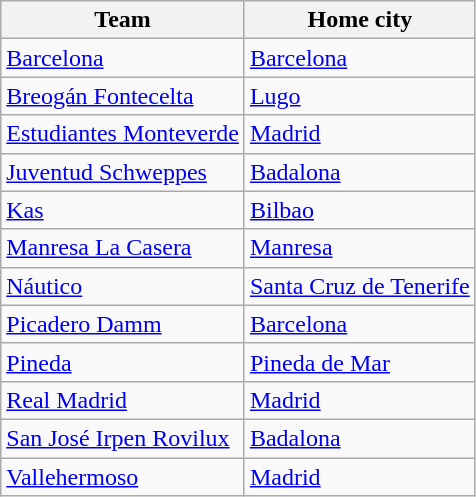<table class="wikitable sortable">
<tr>
<th>Team</th>
<th>Home city</th>
</tr>
<tr>
<td><a href='#'>Barcelona</a></td>
<td><a href='#'>Barcelona</a></td>
</tr>
<tr>
<td><a href='#'>Breogán Fontecelta</a></td>
<td><a href='#'>Lugo</a></td>
</tr>
<tr>
<td><a href='#'>Estudiantes Monteverde</a></td>
<td><a href='#'>Madrid</a></td>
</tr>
<tr>
<td><a href='#'>Juventud Schweppes</a></td>
<td><a href='#'>Badalona</a></td>
</tr>
<tr>
<td><a href='#'>Kas</a></td>
<td><a href='#'>Bilbao</a></td>
</tr>
<tr>
<td><a href='#'>Manresa La Casera</a></td>
<td><a href='#'>Manresa</a></td>
</tr>
<tr>
<td><a href='#'>Náutico</a></td>
<td><a href='#'>Santa Cruz de Tenerife</a></td>
</tr>
<tr>
<td><a href='#'>Picadero Damm</a></td>
<td><a href='#'>Barcelona</a></td>
</tr>
<tr>
<td><a href='#'>Pineda</a></td>
<td><a href='#'>Pineda de Mar</a></td>
</tr>
<tr>
<td><a href='#'>Real Madrid</a></td>
<td><a href='#'>Madrid</a></td>
</tr>
<tr>
<td><a href='#'>San José Irpen Rovilux</a></td>
<td><a href='#'>Badalona</a></td>
</tr>
<tr>
<td><a href='#'>Vallehermoso</a></td>
<td><a href='#'>Madrid</a></td>
</tr>
</table>
